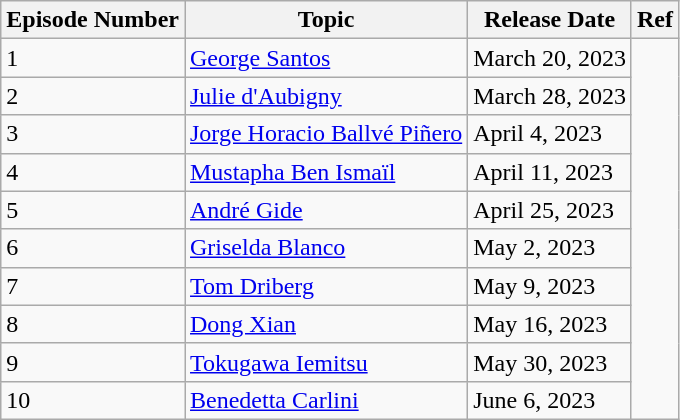<table class="wikitable">
<tr>
<th>Episode Number</th>
<th>Topic</th>
<th>Release Date</th>
<th>Ref</th>
</tr>
<tr>
<td>1</td>
<td><a href='#'>George Santos</a></td>
<td>March 20, 2023</td>
<td rowspan="10"></td>
</tr>
<tr>
<td>2</td>
<td><a href='#'>Julie d'Aubigny</a></td>
<td>March 28, 2023</td>
</tr>
<tr>
<td>3</td>
<td><a href='#'>Jorge Horacio Ballvé Piñero</a></td>
<td>April 4, 2023</td>
</tr>
<tr>
<td>4</td>
<td><a href='#'>Mustapha Ben Ismaïl</a></td>
<td>April 11, 2023</td>
</tr>
<tr>
<td>5</td>
<td><a href='#'>André Gide</a></td>
<td>April 25, 2023</td>
</tr>
<tr>
<td>6</td>
<td><a href='#'>Griselda Blanco</a></td>
<td>May 2, 2023</td>
</tr>
<tr>
<td>7</td>
<td><a href='#'>Tom Driberg</a></td>
<td>May 9, 2023</td>
</tr>
<tr>
<td>8</td>
<td><a href='#'>Dong Xian</a></td>
<td>May 16, 2023</td>
</tr>
<tr>
<td>9</td>
<td><a href='#'>Tokugawa Iemitsu</a></td>
<td>May 30, 2023</td>
</tr>
<tr>
<td>10</td>
<td><a href='#'>Benedetta Carlini</a></td>
<td>June 6, 2023</td>
</tr>
</table>
